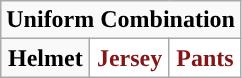<table class="wikitable" style="display: inline-table;">
<tr>
<td align="center" Colspan="3"><strong>Uniform Combination</strong></td>
</tr>
<tr align="center">
<td><strong>Helmet</strong></td>
<td style="background:white; color:#841617"><strong>Jersey</strong></td>
<td style="background:white; color:#841617"><strong>Pants</strong></td>
</tr>
</table>
